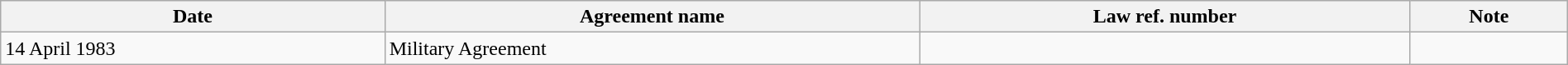<table class="wikitable sortable" width="100%">
<tr>
<th class="unsortable">Date</th>
<th>Agreement name</th>
<th>Law ref. number</th>
<th>Note</th>
</tr>
<tr>
<td>14 April 1983</td>
<td>Military Agreement</td>
<td></td>
<td></td>
</tr>
</table>
